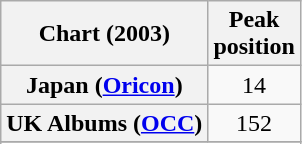<table class="wikitable sortable plainrowheaders" style="text-align:center">
<tr>
<th scope="col">Chart (2003)</th>
<th scope="col">Peak<br>position</th>
</tr>
<tr>
<th scope="row">Japan (<a href='#'>Oricon</a>)</th>
<td align="center">14</td>
</tr>
<tr>
<th scope="row">UK Albums (<a href='#'>OCC</a>)</th>
<td align="center">152</td>
</tr>
<tr>
</tr>
<tr>
</tr>
</table>
